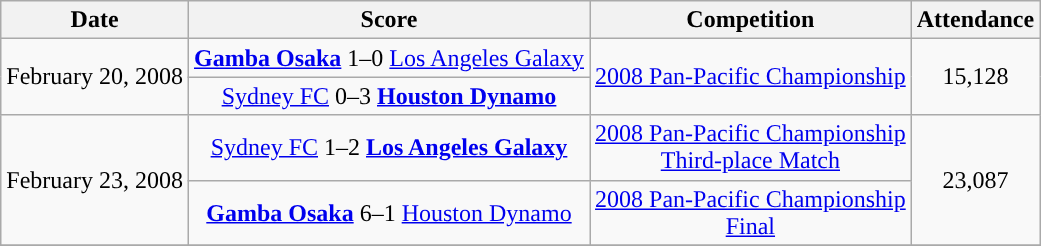<table class="wikitable">
<tr>
<th style="text-align:center; ">Date</th>
<th style="text-align:center; ">Score</th>
<th style="text-align:center; ">Competition</th>
<th style="text-align:center; ">Attendance</th>
</tr>
<tr>
<td rowspan="2" style="text-align:center;">February 20, 2008</td>
<td style="text-align:center;"><strong><a href='#'>Gamba Osaka</a></strong>  1–0  <a href='#'>Los Angeles Galaxy</a></td>
<td rowspan="2" style="text-align:center;"><a href='#'>2008 Pan-Pacific Championship</a></td>
<td rowspan="2" style="text-align:center;">15,128</td>
</tr>
<tr>
<td style="text-align:center;"><a href='#'>Sydney FC</a>  0–3  <strong><a href='#'>Houston Dynamo</a></strong></td>
</tr>
<tr>
<td rowspan="2" style="text-align:center;">February 23, 2008</td>
<td style="text-align:center;"><a href='#'>Sydney FC</a>  1–2  <strong><a href='#'>Los Angeles Galaxy</a></strong></td>
<td style="text-align:center;"><a href='#'>2008 Pan-Pacific Championship<br>Third-place Match</a></td>
<td rowspan="2" style="text-align:center;">23,087</td>
</tr>
<tr>
<td style="text-align:center;"><strong><a href='#'>Gamba Osaka</a></strong>  6–1  <a href='#'>Houston Dynamo</a></td>
<td style="text-align:center;"><a href='#'>2008 Pan-Pacific Championship<br>Final</a></td>
</tr>
<tr>
</tr>
</table>
